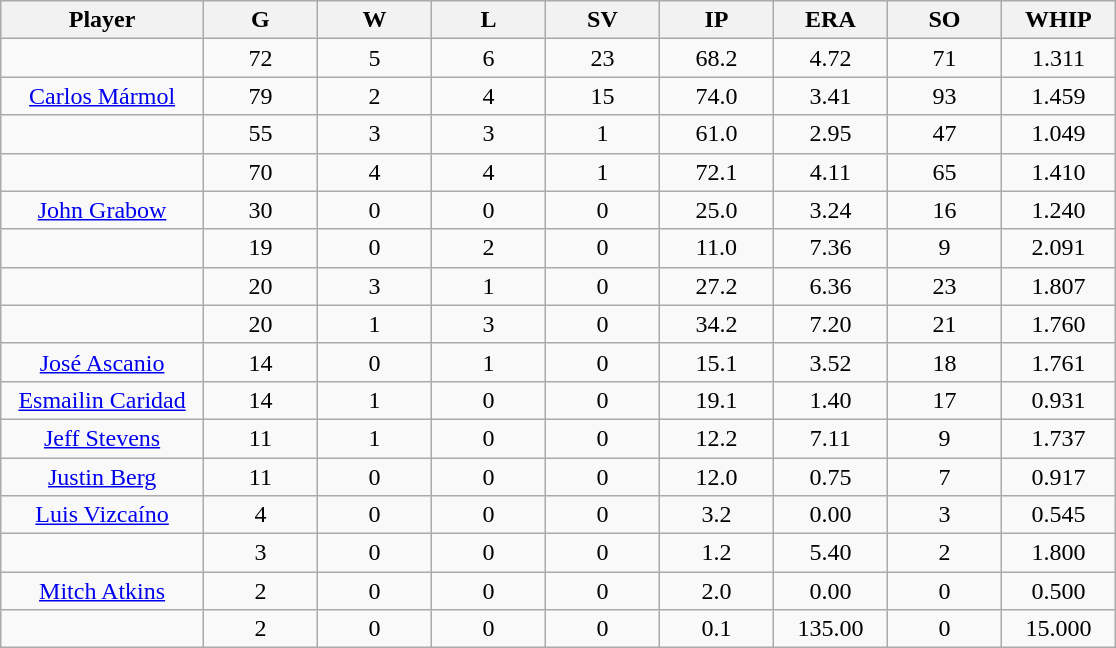<table class="wikitable sortable">
<tr>
<th bgcolor="#DDDDFF" width="16%">Player</th>
<th bgcolor="#DDDDFF" width="9%">G</th>
<th bgcolor="#DDDDFF" width="9%">W</th>
<th bgcolor="#DDDDFF" width="9%">L</th>
<th bgcolor="#DDDDFF" width="9%">SV</th>
<th bgcolor="#DDDDFF" width="9%">IP</th>
<th bgcolor="#DDDDFF" width="9%">ERA</th>
<th bgcolor="#DDDDFF" width="9%">SO</th>
<th bgcolor="#DDDDFF" width="9%">WHIP</th>
</tr>
<tr align="center">
<td></td>
<td>72</td>
<td>5</td>
<td>6</td>
<td>23</td>
<td>68.2</td>
<td>4.72</td>
<td>71</td>
<td>1.311</td>
</tr>
<tr align="center">
<td><a href='#'>Carlos Mármol</a></td>
<td>79</td>
<td>2</td>
<td>4</td>
<td>15</td>
<td>74.0</td>
<td>3.41</td>
<td>93</td>
<td>1.459</td>
</tr>
<tr align=center>
<td></td>
<td>55</td>
<td>3</td>
<td>3</td>
<td>1</td>
<td>61.0</td>
<td>2.95</td>
<td>47</td>
<td>1.049</td>
</tr>
<tr align="center">
<td></td>
<td>70</td>
<td>4</td>
<td>4</td>
<td>1</td>
<td>72.1</td>
<td>4.11</td>
<td>65</td>
<td>1.410</td>
</tr>
<tr align="center">
<td><a href='#'>John Grabow</a></td>
<td>30</td>
<td>0</td>
<td>0</td>
<td>0</td>
<td>25.0</td>
<td>3.24</td>
<td>16</td>
<td>1.240</td>
</tr>
<tr align=center>
<td></td>
<td>19</td>
<td>0</td>
<td>2</td>
<td>0</td>
<td>11.0</td>
<td>7.36</td>
<td>9</td>
<td>2.091</td>
</tr>
<tr align="center">
<td></td>
<td>20</td>
<td>3</td>
<td>1</td>
<td>0</td>
<td>27.2</td>
<td>6.36</td>
<td>23</td>
<td>1.807</td>
</tr>
<tr align="center">
<td></td>
<td>20</td>
<td>1</td>
<td>3</td>
<td>0</td>
<td>34.2</td>
<td>7.20</td>
<td>21</td>
<td>1.760</td>
</tr>
<tr align="center">
<td><a href='#'>José Ascanio</a></td>
<td>14</td>
<td>0</td>
<td>1</td>
<td>0</td>
<td>15.1</td>
<td>3.52</td>
<td>18</td>
<td>1.761</td>
</tr>
<tr align=center>
<td><a href='#'>Esmailin Caridad</a></td>
<td>14</td>
<td>1</td>
<td>0</td>
<td>0</td>
<td>19.1</td>
<td>1.40</td>
<td>17</td>
<td>0.931</td>
</tr>
<tr align=center>
<td><a href='#'>Jeff Stevens</a></td>
<td>11</td>
<td>1</td>
<td>0</td>
<td>0</td>
<td>12.2</td>
<td>7.11</td>
<td>9</td>
<td>1.737</td>
</tr>
<tr align=center>
<td><a href='#'>Justin Berg</a></td>
<td>11</td>
<td>0</td>
<td>0</td>
<td>0</td>
<td>12.0</td>
<td>0.75</td>
<td>7</td>
<td>0.917</td>
</tr>
<tr align=center>
<td><a href='#'>Luis Vizcaíno</a></td>
<td>4</td>
<td>0</td>
<td>0</td>
<td>0</td>
<td>3.2</td>
<td>0.00</td>
<td>3</td>
<td>0.545</td>
</tr>
<tr align=center>
<td></td>
<td>3</td>
<td>0</td>
<td>0</td>
<td>0</td>
<td>1.2</td>
<td>5.40</td>
<td>2</td>
<td>1.800</td>
</tr>
<tr align="center">
<td><a href='#'>Mitch Atkins</a></td>
<td>2</td>
<td>0</td>
<td>0</td>
<td>0</td>
<td>2.0</td>
<td>0.00</td>
<td>0</td>
<td>0.500</td>
</tr>
<tr align=center>
<td></td>
<td>2</td>
<td>0</td>
<td>0</td>
<td>0</td>
<td>0.1</td>
<td>135.00</td>
<td>0</td>
<td>15.000</td>
</tr>
</table>
